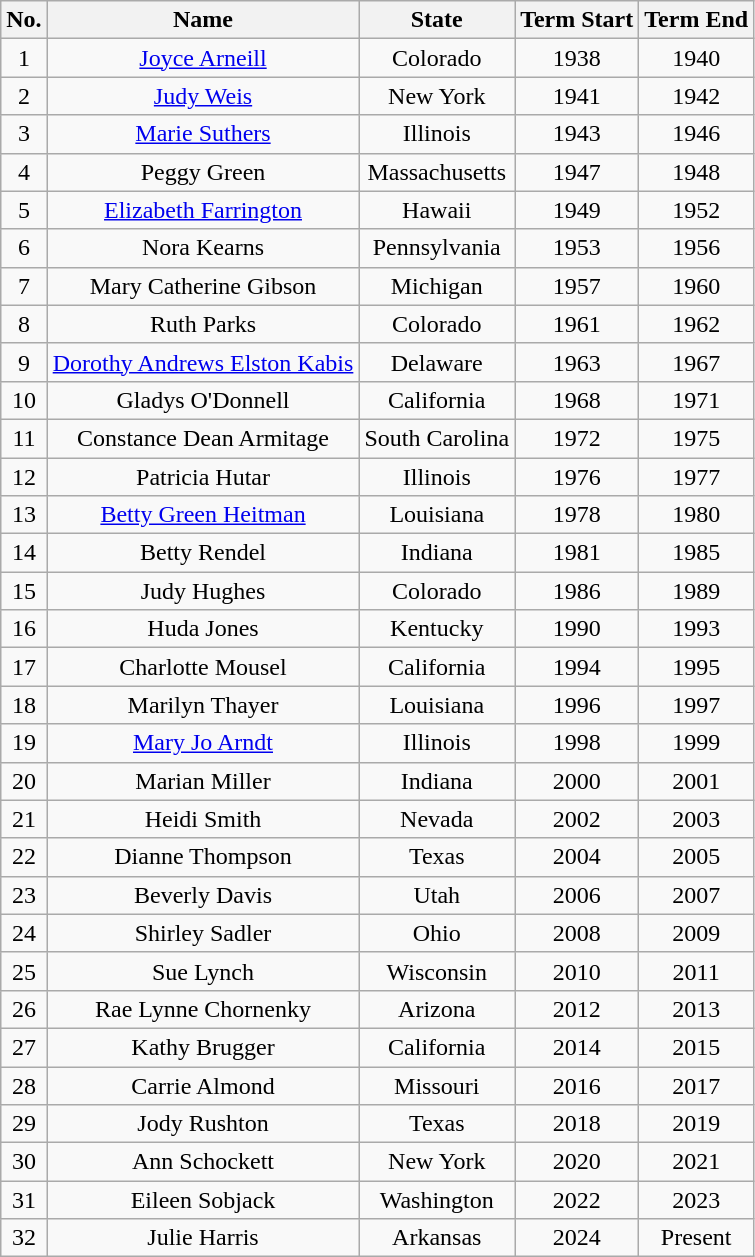<table class="wikitable" style="text-align:center">
<tr>
<th>No.</th>
<th>Name</th>
<th>State</th>
<th>Term Start</th>
<th>Term End</th>
</tr>
<tr>
<td>1</td>
<td><a href='#'>Joyce Arneill</a></td>
<td>Colorado</td>
<td>1938</td>
<td>1940</td>
</tr>
<tr>
<td>2</td>
<td><a href='#'>Judy Weis</a></td>
<td>New York</td>
<td>1941</td>
<td>1942</td>
</tr>
<tr>
<td>3</td>
<td><a href='#'>Marie Suthers</a></td>
<td>Illinois</td>
<td>1943</td>
<td>1946</td>
</tr>
<tr>
<td>4</td>
<td>Peggy Green</td>
<td>Massachusetts</td>
<td>1947</td>
<td>1948</td>
</tr>
<tr>
<td>5</td>
<td><a href='#'>Elizabeth Farrington</a></td>
<td>Hawaii</td>
<td>1949</td>
<td>1952</td>
</tr>
<tr>
<td>6</td>
<td>Nora Kearns</td>
<td>Pennsylvania</td>
<td>1953</td>
<td>1956</td>
</tr>
<tr>
<td>7</td>
<td>Mary Catherine Gibson</td>
<td>Michigan</td>
<td>1957</td>
<td>1960</td>
</tr>
<tr>
<td>8</td>
<td>Ruth Parks</td>
<td>Colorado</td>
<td>1961</td>
<td>1962</td>
</tr>
<tr>
<td>9</td>
<td><a href='#'>Dorothy Andrews Elston Kabis</a></td>
<td>Delaware</td>
<td>1963</td>
<td>1967</td>
</tr>
<tr>
<td>10</td>
<td>Gladys O'Donnell</td>
<td>California</td>
<td>1968</td>
<td>1971</td>
</tr>
<tr>
<td>11</td>
<td>Constance Dean Armitage</td>
<td>South Carolina</td>
<td>1972</td>
<td>1975</td>
</tr>
<tr>
<td>12</td>
<td>Patricia Hutar</td>
<td>Illinois</td>
<td>1976</td>
<td>1977</td>
</tr>
<tr>
<td>13</td>
<td><a href='#'>Betty Green Heitman</a></td>
<td>Louisiana</td>
<td>1978</td>
<td>1980</td>
</tr>
<tr>
<td>14</td>
<td>Betty Rendel</td>
<td>Indiana</td>
<td>1981</td>
<td>1985</td>
</tr>
<tr>
<td>15</td>
<td>Judy Hughes</td>
<td>Colorado</td>
<td>1986</td>
<td>1989</td>
</tr>
<tr>
<td>16</td>
<td>Huda Jones</td>
<td>Kentucky</td>
<td>1990</td>
<td>1993</td>
</tr>
<tr>
<td>17</td>
<td>Charlotte Mousel</td>
<td>California</td>
<td>1994</td>
<td>1995</td>
</tr>
<tr>
<td>18</td>
<td>Marilyn Thayer</td>
<td>Louisiana</td>
<td>1996</td>
<td>1997</td>
</tr>
<tr>
<td>19</td>
<td><a href='#'>Mary Jo Arndt</a></td>
<td>Illinois</td>
<td>1998</td>
<td>1999</td>
</tr>
<tr>
<td>20</td>
<td>Marian Miller</td>
<td>Indiana</td>
<td>2000</td>
<td>2001</td>
</tr>
<tr>
<td>21</td>
<td>Heidi Smith</td>
<td>Nevada</td>
<td>2002</td>
<td>2003</td>
</tr>
<tr>
<td>22</td>
<td>Dianne Thompson</td>
<td>Texas</td>
<td>2004</td>
<td>2005</td>
</tr>
<tr>
<td>23</td>
<td>Beverly Davis</td>
<td>Utah</td>
<td>2006</td>
<td>2007</td>
</tr>
<tr>
<td>24</td>
<td>Shirley Sadler</td>
<td>Ohio</td>
<td>2008</td>
<td>2009</td>
</tr>
<tr>
<td>25</td>
<td>Sue Lynch</td>
<td>Wisconsin</td>
<td>2010</td>
<td>2011</td>
</tr>
<tr>
<td>26</td>
<td>Rae Lynne Chornenky</td>
<td>Arizona</td>
<td>2012</td>
<td>2013</td>
</tr>
<tr>
<td>27</td>
<td>Kathy Brugger</td>
<td>California</td>
<td>2014</td>
<td>2015</td>
</tr>
<tr>
<td>28</td>
<td>Carrie Almond</td>
<td>Missouri</td>
<td>2016</td>
<td>2017</td>
</tr>
<tr>
<td>29</td>
<td>Jody Rushton</td>
<td>Texas</td>
<td>2018</td>
<td>2019</td>
</tr>
<tr>
<td>30</td>
<td>Ann Schockett</td>
<td>New York</td>
<td>2020</td>
<td>2021</td>
</tr>
<tr>
<td>31</td>
<td>Eileen Sobjack</td>
<td>Washington</td>
<td>2022</td>
<td>2023</td>
</tr>
<tr>
<td>32</td>
<td>Julie Harris</td>
<td>Arkansas</td>
<td>2024</td>
<td>Present</td>
</tr>
</table>
